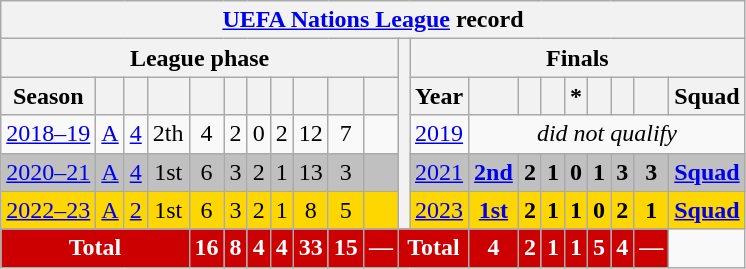<table class="wikitable" style="text-align:center">
<tr>
<th colspan="21"><a href='#'>UEFA Nations League</a> record</th>
</tr>
<tr>
<th colspan="11">League phase</th>
<th rowspan="6"></th>
<th colspan="9">Finals</th>
</tr>
<tr>
<th>Season</th>
<th></th>
<th></th>
<th></th>
<th></th>
<th></th>
<th></th>
<th></th>
<th></th>
<th></th>
<th></th>
<th>Year</th>
<th></th>
<th></th>
<th></th>
<th>*</th>
<th></th>
<th></th>
<th></th>
<th>Squad</th>
</tr>
<tr>
<td><a href='#'>2018–19</a></td>
<td><a href='#'>A</a></td>
<td><a href='#'>4</a></td>
<td>2th</td>
<td>4</td>
<td>2</td>
<td>0</td>
<td>2</td>
<td>12</td>
<td>7</td>
<td></td>
<td> <a href='#'>2019</a></td>
<td colspan="8"><em>did not qualify</em></td>
</tr>
<tr bgcolor=silver>
<td><a href='#'>2020–21</a></td>
<td><a href='#'>A</a></td>
<td><a href='#'>4</a></td>
<td>1st</td>
<td>6</td>
<td>3</td>
<td>2</td>
<td>1</td>
<td>13</td>
<td>3</td>
<td></td>
<td> <a href='#'>2021</a></td>
<td><strong><a href='#'>2nd</a></strong></td>
<td><strong>2</strong></td>
<td><strong>1</strong></td>
<td><strong>0</strong></td>
<td><strong>1</strong></td>
<td><strong>3</strong></td>
<td><strong>3</strong></td>
<td><strong><a href='#'>Squad</a></strong></td>
</tr>
<tr bgcolor=gold>
<td><a href='#'>2022–23</a></td>
<td><a href='#'>A</a></td>
<td><a href='#'>2</a></td>
<td>1st</td>
<td>6</td>
<td>3</td>
<td>2</td>
<td>1</td>
<td>8</td>
<td>5</td>
<td></td>
<td> <a href='#'>2023</a></td>
<td><strong><a href='#'>1st</a></strong></td>
<td><strong>2</strong></td>
<td><strong>1</strong></td>
<td><strong>1</strong></td>
<td><strong>0</strong></td>
<td><strong>2</strong></td>
<td><strong>1</strong></td>
<td><strong><a href='#'>Squad</a></strong></td>
</tr>
<tr>
</tr>
<tr style="color:white">
<th colspan="4" style="background:#c00;width:0%">Total</th>
<th style="background:#c00">16</th>
<th style="background:#c00">8</th>
<th style="background:#c00">4</th>
<th style="background:#c00">4</th>
<th style="background:#c00">33</th>
<th style="background:#c00">15</th>
<th style="background:#c00">—</th>
<th colspan="2" style="background:#c00;width:0%">Total</th>
<th style="background:#c00">4</th>
<th style="background:#c00">2</th>
<th style="background:#c00">1</th>
<th style="background:#c00">1</th>
<th style="background:#c00">5</th>
<th style="background:#c00">4</th>
<th style="background:#c00">—</th>
</tr>
</table>
